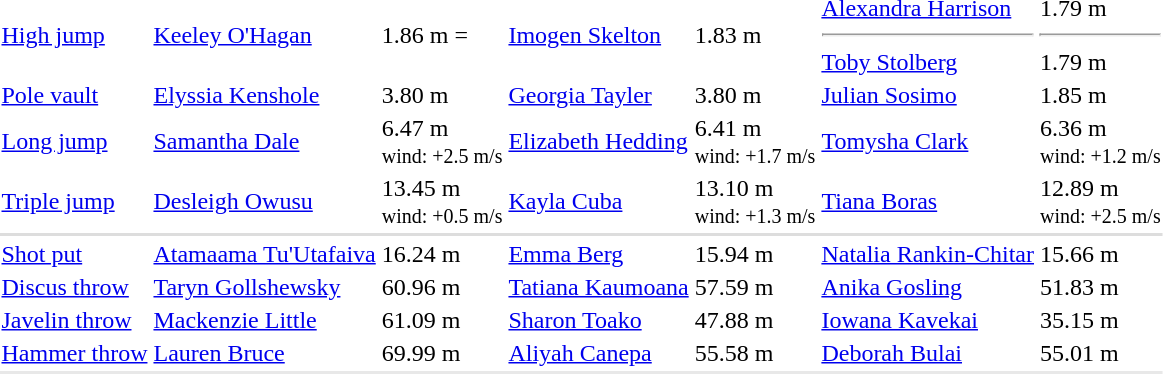<table>
<tr>
<td><a href='#'>High jump</a></td>
<td><a href='#'>Keeley O'Hagan</a> <br> </td>
<td>1.86 m =</td>
<td><a href='#'>Imogen Skelton</a> <br> </td>
<td>1.83 m</td>
<td><a href='#'>Alexandra Harrison</a> <br>  <hr> <a href='#'>Toby Stolberg</a> <br> </td>
<td>1.79 m <hr> 1.79 m</td>
</tr>
<tr>
<td><a href='#'>Pole vault</a></td>
<td><a href='#'>Elyssia Kenshole</a> <br> </td>
<td>3.80 m</td>
<td><a href='#'>Georgia Tayler</a> <br> </td>
<td>3.80 m</td>
<td><a href='#'>Julian Sosimo</a> <br> </td>
<td>1.85 m </td>
</tr>
<tr>
<td><a href='#'>Long jump</a></td>
<td><a href='#'>Samantha Dale</a> <br> </td>
<td>6.47 m <br> <small>wind: +2.5 m/s</small></td>
<td><a href='#'>Elizabeth Hedding</a> <br> </td>
<td>6.41 m <br> <small>wind: +1.7 m/s</small></td>
<td><a href='#'>Tomysha Clark</a> <br> </td>
<td>6.36 m  <br> <small>wind: +1.2 m/s</small></td>
</tr>
<tr>
<td><a href='#'>Triple jump</a></td>
<td><a href='#'>Desleigh Owusu</a> <br> </td>
<td>13.45 m <br><small>wind: +0.5 m/s</small></td>
<td><a href='#'>Kayla Cuba</a> <br> </td>
<td>13.10 m <br><small>wind: +1.3 m/s</small></td>
<td><a href='#'>Tiana Boras</a> <br> </td>
<td>12.89 m <br><small>wind: +2.5 m/s</small></td>
</tr>
<tr bgcolor=#DDDDDD>
<td colspan=8></td>
</tr>
<tr>
<td><a href='#'>Shot put</a></td>
<td><a href='#'>Atamaama Tu'Utafaiva</a> <br> </td>
<td>16.24 m </td>
<td><a href='#'>Emma Berg</a> <br> </td>
<td>15.94 m</td>
<td><a href='#'>Natalia Rankin-Chitar</a> <br> </td>
<td>15.66 m</td>
</tr>
<tr>
<td><a href='#'>Discus throw</a></td>
<td><a href='#'>Taryn Gollshewsky</a> <br> </td>
<td>60.96 m </td>
<td><a href='#'>Tatiana Kaumoana</a> <br> </td>
<td>57.59 m </td>
<td><a href='#'>Anika Gosling</a> <br> </td>
<td>51.83 m </td>
</tr>
<tr>
<td><a href='#'>Javelin throw</a></td>
<td><a href='#'>Mackenzie Little</a> <br> </td>
<td>61.09 m</td>
<td><a href='#'>Sharon Toako</a> <br> </td>
<td>47.88 m </td>
<td><a href='#'>Iowana Kavekai</a> <br> </td>
<td>35.15 m </td>
</tr>
<tr>
<td><a href='#'>Hammer throw</a></td>
<td><a href='#'>Lauren Bruce</a> <br> </td>
<td>69.99 m</td>
<td><a href='#'>Aliyah Canepa</a> <br> </td>
<td>55.58 m </td>
<td><a href='#'>Deborah Bulai</a> <br> </td>
<td>55.01 m </td>
</tr>
<tr style="background:#e8e8e8;">
<td colspan=7></td>
</tr>
</table>
